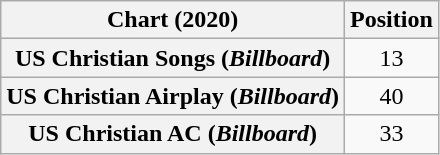<table class="wikitable sortable plainrowheaders" style="text-align:center">
<tr>
<th scope="col">Chart (2020)</th>
<th scope="col">Position</th>
</tr>
<tr>
<th scope="row">US Christian Songs (<em>Billboard</em>)</th>
<td>13</td>
</tr>
<tr>
<th scope="row">US Christian Airplay (<em>Billboard</em>)</th>
<td>40</td>
</tr>
<tr>
<th scope="row">US Christian AC (<em>Billboard</em>)</th>
<td>33</td>
</tr>
</table>
